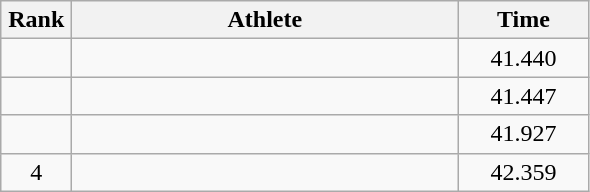<table class="wikitable" style="text-align:center">
<tr>
<th width=40>Rank</th>
<th width=250>Athlete</th>
<th width=80>Time</th>
</tr>
<tr>
<td></td>
<td align=left></td>
<td>41.440</td>
</tr>
<tr>
<td></td>
<td align=left></td>
<td>41.447</td>
</tr>
<tr>
<td></td>
<td align=left></td>
<td>41.927</td>
</tr>
<tr>
<td>4</td>
<td align=left></td>
<td>42.359</td>
</tr>
</table>
